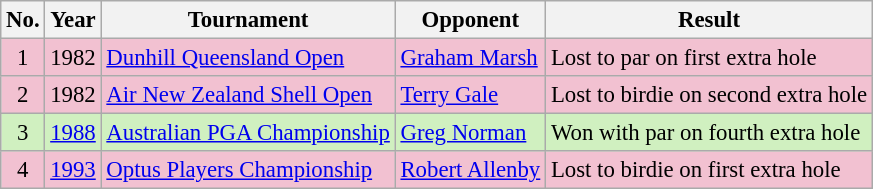<table class="wikitable" style="font-size:95%;">
<tr>
<th>No.</th>
<th>Year</th>
<th>Tournament</th>
<th>Opponent</th>
<th>Result</th>
</tr>
<tr style="background:#F2C1D1;">
<td align=center>1</td>
<td>1982</td>
<td><a href='#'>Dunhill Queensland Open</a></td>
<td> <a href='#'>Graham Marsh</a></td>
<td>Lost to par on first extra hole</td>
</tr>
<tr style="background:#F2C1D1;">
<td align=center>2</td>
<td>1982</td>
<td><a href='#'>Air New Zealand Shell Open</a></td>
<td> <a href='#'>Terry Gale</a></td>
<td>Lost to birdie on second extra hole</td>
</tr>
<tr style="background:#D0F0C0;">
<td align=center>3</td>
<td><a href='#'>1988</a></td>
<td><a href='#'>Australian PGA Championship</a></td>
<td> <a href='#'>Greg Norman</a></td>
<td>Won with par on fourth extra hole</td>
</tr>
<tr style="background:#F2C1D1;">
<td align=center>4</td>
<td><a href='#'>1993</a></td>
<td><a href='#'>Optus Players Championship</a></td>
<td> <a href='#'>Robert Allenby</a></td>
<td>Lost to birdie on first extra hole</td>
</tr>
</table>
